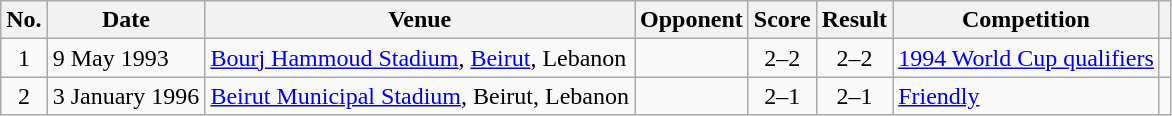<table class="wikitable sortable">
<tr>
<th scope=col>No.</th>
<th scope=col>Date</th>
<th scope=col>Venue</th>
<th scope=col>Opponent</th>
<th scope=col>Score</th>
<th scope=col>Result</th>
<th scope=col>Competition</th>
<th scope=col class="unsortable"></th>
</tr>
<tr>
<td align="center">1</td>
<td>9 May 1993</td>
<td><a href='#'>Bourj Hammoud Stadium</a>, <a href='#'>Beirut</a>, Lebanon</td>
<td></td>
<td align="center">2–2</td>
<td align="center">2–2</td>
<td><a href='#'>1994 World Cup qualifiers</a></td>
<td></td>
</tr>
<tr>
<td align="center">2</td>
<td>3 January 1996</td>
<td><a href='#'>Beirut Municipal Stadium</a>, Beirut, Lebanon</td>
<td></td>
<td align="center">2–1</td>
<td align="center">2–1</td>
<td><a href='#'>Friendly</a></td>
<td></td>
</tr>
</table>
